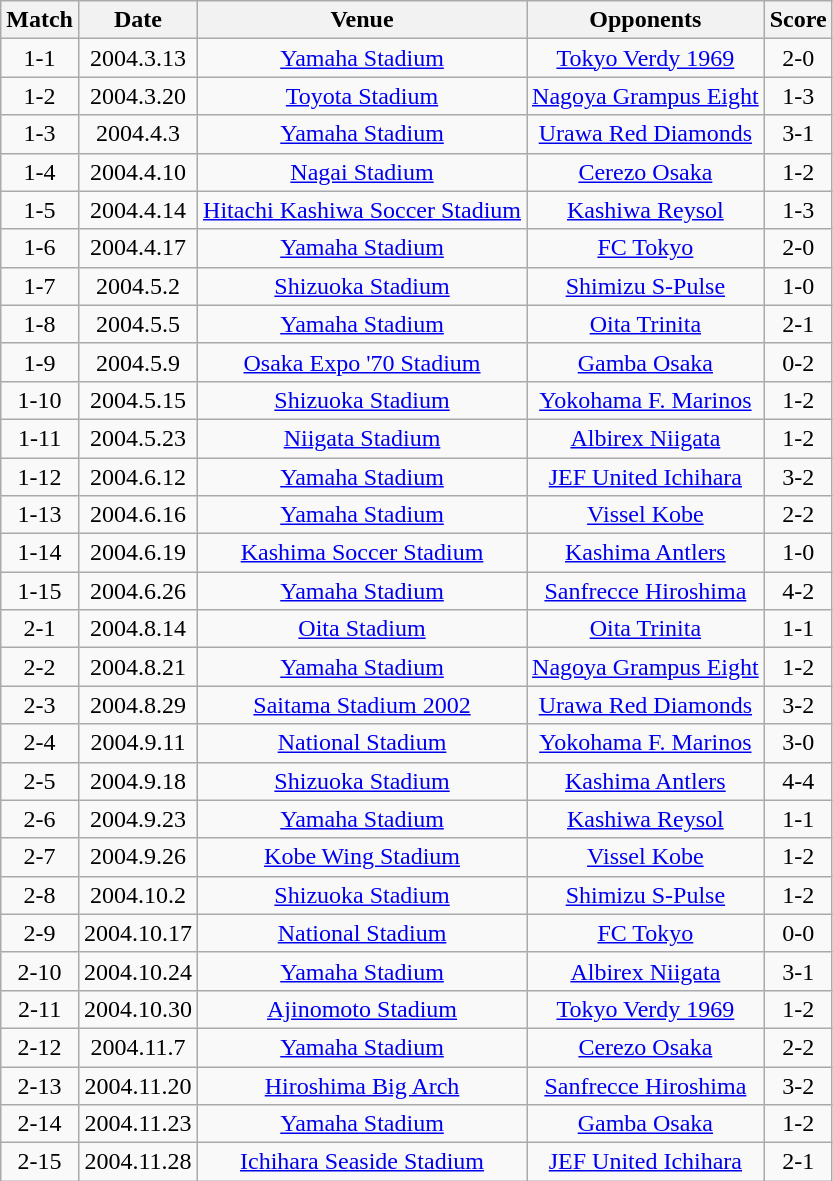<table class="wikitable" style="text-align:center;">
<tr>
<th>Match</th>
<th>Date</th>
<th>Venue</th>
<th>Opponents</th>
<th>Score</th>
</tr>
<tr>
<td>1-1</td>
<td>2004.3.13</td>
<td><a href='#'>Yamaha Stadium</a></td>
<td><a href='#'>Tokyo Verdy 1969</a></td>
<td>2-0</td>
</tr>
<tr>
<td>1-2</td>
<td>2004.3.20</td>
<td><a href='#'>Toyota Stadium</a></td>
<td><a href='#'>Nagoya Grampus Eight</a></td>
<td>1-3</td>
</tr>
<tr>
<td>1-3</td>
<td>2004.4.3</td>
<td><a href='#'>Yamaha Stadium</a></td>
<td><a href='#'>Urawa Red Diamonds</a></td>
<td>3-1</td>
</tr>
<tr>
<td>1-4</td>
<td>2004.4.10</td>
<td><a href='#'>Nagai Stadium</a></td>
<td><a href='#'>Cerezo Osaka</a></td>
<td>1-2</td>
</tr>
<tr>
<td>1-5</td>
<td>2004.4.14</td>
<td><a href='#'>Hitachi Kashiwa Soccer Stadium</a></td>
<td><a href='#'>Kashiwa Reysol</a></td>
<td>1-3</td>
</tr>
<tr>
<td>1-6</td>
<td>2004.4.17</td>
<td><a href='#'>Yamaha Stadium</a></td>
<td><a href='#'>FC Tokyo</a></td>
<td>2-0</td>
</tr>
<tr>
<td>1-7</td>
<td>2004.5.2</td>
<td><a href='#'>Shizuoka Stadium</a></td>
<td><a href='#'>Shimizu S-Pulse</a></td>
<td>1-0</td>
</tr>
<tr>
<td>1-8</td>
<td>2004.5.5</td>
<td><a href='#'>Yamaha Stadium</a></td>
<td><a href='#'>Oita Trinita</a></td>
<td>2-1</td>
</tr>
<tr>
<td>1-9</td>
<td>2004.5.9</td>
<td><a href='#'>Osaka Expo '70 Stadium</a></td>
<td><a href='#'>Gamba Osaka</a></td>
<td>0-2</td>
</tr>
<tr>
<td>1-10</td>
<td>2004.5.15</td>
<td><a href='#'>Shizuoka Stadium</a></td>
<td><a href='#'>Yokohama F. Marinos</a></td>
<td>1-2</td>
</tr>
<tr>
<td>1-11</td>
<td>2004.5.23</td>
<td><a href='#'>Niigata Stadium</a></td>
<td><a href='#'>Albirex Niigata</a></td>
<td>1-2</td>
</tr>
<tr>
<td>1-12</td>
<td>2004.6.12</td>
<td><a href='#'>Yamaha Stadium</a></td>
<td><a href='#'>JEF United Ichihara</a></td>
<td>3-2</td>
</tr>
<tr>
<td>1-13</td>
<td>2004.6.16</td>
<td><a href='#'>Yamaha Stadium</a></td>
<td><a href='#'>Vissel Kobe</a></td>
<td>2-2</td>
</tr>
<tr>
<td>1-14</td>
<td>2004.6.19</td>
<td><a href='#'>Kashima Soccer Stadium</a></td>
<td><a href='#'>Kashima Antlers</a></td>
<td>1-0</td>
</tr>
<tr>
<td>1-15</td>
<td>2004.6.26</td>
<td><a href='#'>Yamaha Stadium</a></td>
<td><a href='#'>Sanfrecce Hiroshima</a></td>
<td>4-2</td>
</tr>
<tr>
<td>2-1</td>
<td>2004.8.14</td>
<td><a href='#'>Oita Stadium</a></td>
<td><a href='#'>Oita Trinita</a></td>
<td>1-1</td>
</tr>
<tr>
<td>2-2</td>
<td>2004.8.21</td>
<td><a href='#'>Yamaha Stadium</a></td>
<td><a href='#'>Nagoya Grampus Eight</a></td>
<td>1-2</td>
</tr>
<tr>
<td>2-3</td>
<td>2004.8.29</td>
<td><a href='#'>Saitama Stadium 2002</a></td>
<td><a href='#'>Urawa Red Diamonds</a></td>
<td>3-2</td>
</tr>
<tr>
<td>2-4</td>
<td>2004.9.11</td>
<td><a href='#'>National Stadium</a></td>
<td><a href='#'>Yokohama F. Marinos</a></td>
<td>3-0</td>
</tr>
<tr>
<td>2-5</td>
<td>2004.9.18</td>
<td><a href='#'>Shizuoka Stadium</a></td>
<td><a href='#'>Kashima Antlers</a></td>
<td>4-4</td>
</tr>
<tr>
<td>2-6</td>
<td>2004.9.23</td>
<td><a href='#'>Yamaha Stadium</a></td>
<td><a href='#'>Kashiwa Reysol</a></td>
<td>1-1</td>
</tr>
<tr>
<td>2-7</td>
<td>2004.9.26</td>
<td><a href='#'>Kobe Wing Stadium</a></td>
<td><a href='#'>Vissel Kobe</a></td>
<td>1-2</td>
</tr>
<tr>
<td>2-8</td>
<td>2004.10.2</td>
<td><a href='#'>Shizuoka Stadium</a></td>
<td><a href='#'>Shimizu S-Pulse</a></td>
<td>1-2</td>
</tr>
<tr>
<td>2-9</td>
<td>2004.10.17</td>
<td><a href='#'>National Stadium</a></td>
<td><a href='#'>FC Tokyo</a></td>
<td>0-0</td>
</tr>
<tr>
<td>2-10</td>
<td>2004.10.24</td>
<td><a href='#'>Yamaha Stadium</a></td>
<td><a href='#'>Albirex Niigata</a></td>
<td>3-1</td>
</tr>
<tr>
<td>2-11</td>
<td>2004.10.30</td>
<td><a href='#'>Ajinomoto Stadium</a></td>
<td><a href='#'>Tokyo Verdy 1969</a></td>
<td>1-2</td>
</tr>
<tr>
<td>2-12</td>
<td>2004.11.7</td>
<td><a href='#'>Yamaha Stadium</a></td>
<td><a href='#'>Cerezo Osaka</a></td>
<td>2-2</td>
</tr>
<tr>
<td>2-13</td>
<td>2004.11.20</td>
<td><a href='#'>Hiroshima Big Arch</a></td>
<td><a href='#'>Sanfrecce Hiroshima</a></td>
<td>3-2</td>
</tr>
<tr>
<td>2-14</td>
<td>2004.11.23</td>
<td><a href='#'>Yamaha Stadium</a></td>
<td><a href='#'>Gamba Osaka</a></td>
<td>1-2</td>
</tr>
<tr>
<td>2-15</td>
<td>2004.11.28</td>
<td><a href='#'>Ichihara Seaside Stadium</a></td>
<td><a href='#'>JEF United Ichihara</a></td>
<td>2-1</td>
</tr>
</table>
